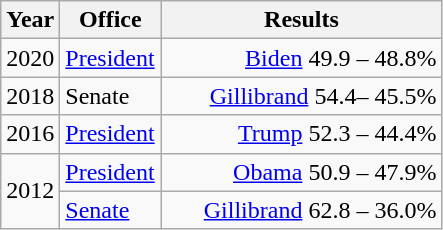<table class=wikitable>
<tr>
<th width="30">Year</th>
<th width="60">Office</th>
<th width="180">Results</th>
</tr>
<tr>
<td>2020</td>
<td><a href='#'>President</a></td>
<td align="right" ><a href='#'>Biden</a> 49.9 – 48.8%</td>
</tr>
<tr>
<td>2018</td>
<td>Senate</td>
<td align="right" ><a href='#'>Gillibrand</a> 54.4– 45.5%</td>
</tr>
<tr>
<td>2016</td>
<td><a href='#'>President</a></td>
<td align="right" ><a href='#'>Trump</a> 52.3 – 44.4%</td>
</tr>
<tr>
<td rowspan="2">2012</td>
<td><a href='#'>President</a></td>
<td align="right" ><a href='#'>Obama</a> 50.9 – 47.9%</td>
</tr>
<tr>
<td><a href='#'>Senate</a></td>
<td align="right" ><a href='#'>Gillibrand</a> 62.8 – 36.0%</td>
</tr>
</table>
